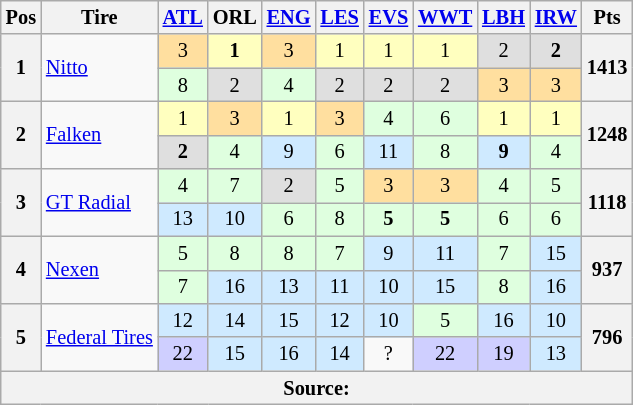<table class="wikitable" style="font-size:85%;text-align:center">
<tr>
<th>Pos</th>
<th>Tire</th>
<th><a href='#'>ATL</a></th>
<th>ORL</th>
<th><a href='#'>ENG</a></th>
<th><a href='#'>LES</a></th>
<th><a href='#'>EVS</a></th>
<th><a href='#'>WWT</a></th>
<th><a href='#'>LBH</a></th>
<th><a href='#'>IRW</a></th>
<th>Pts</th>
</tr>
<tr>
<th rowspan=2>1</th>
<td rowspan=2 align=left><a href='#'>Nitto</a></td>
<td style="background:#ffdf9f;">3</td>
<td style="background:#ffffbf;"><strong>1</strong></td>
<td style="background:#ffdf9f;">3</td>
<td style="background:#ffffbf;">1</td>
<td style="background:#ffffbf;">1</td>
<td style="background:#ffffbf;">1</td>
<td style="background:#dfdfdf;">2</td>
<td style="background:#dfdfdf;"><strong>2</strong></td>
<th rowspan=2>1413</th>
</tr>
<tr>
<td style="background:#dfffdf;">8</td>
<td style="background:#dfdfdf;">2</td>
<td style="background:#dfffdf;">4</td>
<td style="background:#dfdfdf;">2</td>
<td style="background:#dfdfdf;">2</td>
<td style="background:#dfdfdf;">2</td>
<td style="background:#ffdf9f;">3</td>
<td style="background:#ffdf9f;">3</td>
</tr>
<tr>
<th rowspan=2>2</th>
<td rowspan=2 align=left><a href='#'>Falken</a></td>
<td style="background:#ffffbf;">1</td>
<td style="background:#ffdf9f;">3</td>
<td style="background:#ffffbf;">1</td>
<td style="background:#ffdf9f;">3</td>
<td style="background:#dfffdf;">4</td>
<td style="background:#dfffdf;">6</td>
<td style="background:#ffffbf;">1</td>
<td style="background:#ffffbf;">1</td>
<th rowspan=2>1248</th>
</tr>
<tr>
<td style="background:#dfdfdf;"><strong>2</strong></td>
<td style="background:#dfffdf;">4</td>
<td style="background:#cfeaff;">9</td>
<td style="background:#dfffdf;">6</td>
<td style="background:#cfeaff;">11</td>
<td style="background:#dfffdf;">8</td>
<td style="background:#cfeaff;"><strong>9</strong></td>
<td style="background:#dfffdf;">4</td>
</tr>
<tr>
<th rowspan=2>3</th>
<td rowspan=2 align=left><a href='#'>GT Radial</a></td>
<td style="background:#dfffdf;">4</td>
<td style="background:#dfffdf;">7</td>
<td style="background:#dfdfdf;">2</td>
<td style="background:#dfffdf;">5</td>
<td style="background:#ffdf9f;">3</td>
<td style="background:#ffdf9f;">3</td>
<td style="background:#dfffdf;">4</td>
<td style="background:#dfffdf;">5</td>
<th rowspan=2>1118</th>
</tr>
<tr>
<td style="background:#cfeaff;">13</td>
<td style="background:#cfeaff;">10</td>
<td style="background:#dfffdf;">6</td>
<td style="background:#dfffdf;">8</td>
<td style="background:#dfffdf;"><strong>5</strong></td>
<td style="background:#dfffdf;"><strong>5</strong></td>
<td style="background:#dfffdf;">6</td>
<td style="background:#dfffdf;">6</td>
</tr>
<tr>
<th rowspan=2>4</th>
<td rowspan=2 align=left><a href='#'>Nexen</a></td>
<td style="background:#dfffdf;">5</td>
<td style="background:#dfffdf;">8</td>
<td style="background:#dfffdf;">8</td>
<td style="background:#dfffdf;">7</td>
<td style="background:#cfeaff;">9</td>
<td style="background:#cfeaff;">11</td>
<td style="background:#dfffdf;">7</td>
<td style="background:#cfeaff;">15</td>
<th rowspan=2>937</th>
</tr>
<tr>
<td style="background:#dfffdf;">7</td>
<td style="background:#cfeaff;">16</td>
<td style="background:#cfeaff;">13</td>
<td style="background:#cfeaff;">11</td>
<td style="background:#cfeaff;">10</td>
<td style="background:#cfeaff;">15</td>
<td style="background:#dfffdf;">8</td>
<td style="background:#cfeaff;">16</td>
</tr>
<tr>
<th rowspan=2>5</th>
<td rowspan=2 align=left><a href='#'>Federal Tires</a></td>
<td style="background:#cfeaff;">12</td>
<td style="background:#cfeaff;">14</td>
<td style="background:#cfeaff;">15</td>
<td style="background:#cfeaff;">12</td>
<td style="background:#cfeaff;">10</td>
<td style="background:#dfffdf;">5</td>
<td style="background:#cfeaff;">16</td>
<td style="background:#cfeaff;">10</td>
<th rowspan=2>796</th>
</tr>
<tr>
<td style="background:#cfcfff;">22</td>
<td style="background:#cfeaff;">15</td>
<td style="background:#cfeaff;">16</td>
<td style="background:#cfeaff;">14</td>
<td>?</td>
<td style="background:#cfcfff;">22</td>
<td style="background:#cfcfff;">19</td>
<td style="background:#cfeaff;">13</td>
</tr>
<tr>
<th colspan=11>Source:</th>
</tr>
</table>
